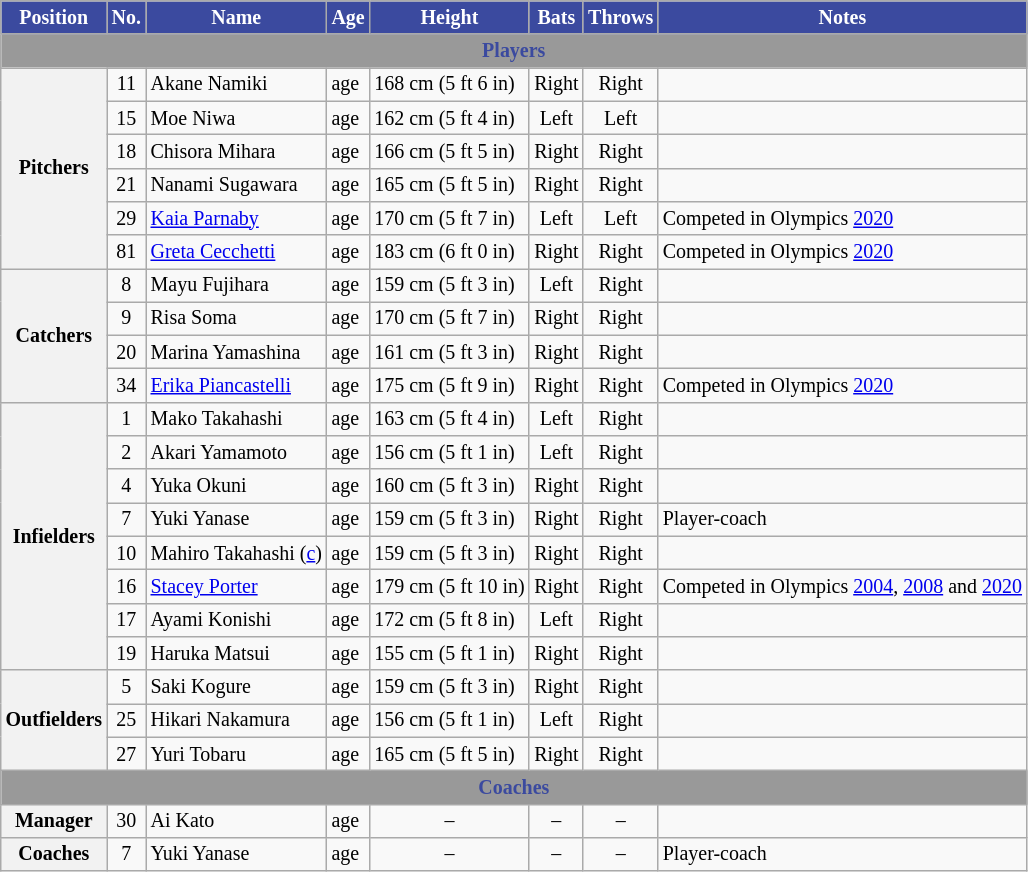<table class="wikitable" style="font-size:smaller">
<tr>
<th style="background-color:#3B4A9F; color:#FFFFFF;">Position</th>
<th style="background-color:#3B4A9F; color:#FFFFFF;">No.</th>
<th style="background-color:#3B4A9F; color:#FFFFFF;">Name</th>
<th style="background-color:#3B4A9F; color:#FFFFFF;">Age</th>
<th style="background-color:#3B4A9F; color:#FFFFFF;">Height</th>
<th style="background-color:#3B4A9F; color:#FFFFFF;">Bats</th>
<th style="background-color:#3B4A9F; color:#FFFFFF;">Throws</th>
<th style="background-color:#3B4A9F; color:#FFFFFF;">Notes</th>
</tr>
<tr>
<th colspan="8" style="background-color:#999999; color:#3B4A9F;">Players</th>
</tr>
<tr>
<th rowspan="6">Pitchers</th>
<td align="center">11</td>
<td> Akane Namiki</td>
<td>age </td>
<td>168 cm (5 ft 6 in)</td>
<td align="center">Right</td>
<td align="center">Right</td>
<td></td>
</tr>
<tr>
<td align="center">15</td>
<td> Moe Niwa</td>
<td>age </td>
<td>162 cm (5 ft 4 in)</td>
<td align="center">Left</td>
<td align="center">Left</td>
<td></td>
</tr>
<tr>
<td align="center">18</td>
<td> Chisora Mihara</td>
<td>age </td>
<td>166 cm (5 ft 5 in)</td>
<td align="center">Right</td>
<td align="center">Right</td>
<td></td>
</tr>
<tr>
<td align="center">21</td>
<td> Nanami Sugawara</td>
<td>age </td>
<td>165 cm (5 ft 5 in)</td>
<td align="center">Right</td>
<td align="center">Right</td>
<td></td>
</tr>
<tr>
<td align="center">29</td>
<td> <a href='#'>Kaia Parnaby</a></td>
<td>age </td>
<td>170 cm (5 ft 7 in)</td>
<td align="center">Left</td>
<td align="center">Left</td>
<td>Competed in Olympics <a href='#'>2020</a></td>
</tr>
<tr>
<td align="center">81</td>
<td> <a href='#'>Greta Cecchetti</a></td>
<td>age </td>
<td>183 cm (6 ft 0 in)</td>
<td align="center">Right</td>
<td align="center">Right</td>
<td>Competed in Olympics <a href='#'>2020</a></td>
</tr>
<tr>
<th rowspan="4">Catchers</th>
<td align="center">8</td>
<td> Mayu Fujihara</td>
<td>age </td>
<td>159 cm (5 ft 3 in)</td>
<td align="center">Left</td>
<td align="center">Right</td>
<td></td>
</tr>
<tr>
<td align="center">9</td>
<td> Risa Soma</td>
<td>age </td>
<td>170 cm (5 ft 7 in)</td>
<td align="center">Right</td>
<td align="center">Right</td>
<td></td>
</tr>
<tr>
<td align="center">20</td>
<td> Marina Yamashina</td>
<td>age </td>
<td>161 cm (5 ft 3 in)</td>
<td align="center">Right</td>
<td align="center">Right</td>
<td></td>
</tr>
<tr>
<td align="center">34</td>
<td> <a href='#'>Erika Piancastelli</a></td>
<td>age </td>
<td>175 cm (5 ft 9 in)</td>
<td align="center">Right</td>
<td align="center">Right</td>
<td>Competed in Olympics <a href='#'>2020</a></td>
</tr>
<tr>
<th rowspan="8">Infielders</th>
<td align="center">1</td>
<td> Mako Takahashi</td>
<td>age </td>
<td>163 cm (5 ft 4 in)</td>
<td align="center">Left</td>
<td align="center">Right</td>
<td></td>
</tr>
<tr>
<td align="center">2</td>
<td> Akari Yamamoto</td>
<td>age </td>
<td>156 cm (5 ft 1 in)</td>
<td align="center">Left</td>
<td align="center">Right</td>
<td></td>
</tr>
<tr>
<td align="center">4</td>
<td> Yuka Okuni</td>
<td>age </td>
<td>160 cm (5 ft 3 in)</td>
<td align="center">Right</td>
<td align="center">Right</td>
<td></td>
</tr>
<tr>
<td align="center">7</td>
<td> Yuki Yanase</td>
<td>age </td>
<td>159 cm (5 ft 3 in)</td>
<td align="center">Right</td>
<td align="center">Right</td>
<td>Player-coach</td>
</tr>
<tr>
<td align="center">10</td>
<td> Mahiro Takahashi (<a href='#'>c</a>)</td>
<td>age </td>
<td>159 cm (5 ft 3 in)</td>
<td align="center">Right</td>
<td align="center">Right</td>
<td></td>
</tr>
<tr>
<td align="center">16</td>
<td> <a href='#'>Stacey Porter</a></td>
<td>age </td>
<td>179 cm (5 ft 10 in)</td>
<td align="center">Right</td>
<td align="center">Right</td>
<td>Competed in Olympics <a href='#'>2004</a>, <a href='#'>2008</a> and <a href='#'>2020</a></td>
</tr>
<tr>
<td align="center">17</td>
<td> Ayami Konishi</td>
<td>age </td>
<td>172 cm (5 ft 8 in)</td>
<td align="center">Left</td>
<td align="center">Right</td>
<td></td>
</tr>
<tr>
<td align="center">19</td>
<td> Haruka Matsui</td>
<td>age </td>
<td>155 cm (5 ft 1 in)</td>
<td align="center">Right</td>
<td align="center">Right</td>
<td></td>
</tr>
<tr>
<th rowspan="3">Outfielders</th>
<td align="center">5</td>
<td> Saki Kogure</td>
<td>age </td>
<td>159 cm (5 ft 3 in)</td>
<td align="center">Right</td>
<td align="center">Right</td>
<td></td>
</tr>
<tr>
<td align="center">25</td>
<td> Hikari Nakamura</td>
<td>age </td>
<td>156 cm (5 ft 1 in)</td>
<td align="center">Left</td>
<td align="center">Right</td>
<td></td>
</tr>
<tr>
<td align="center">27</td>
<td> Yuri Tobaru</td>
<td>age </td>
<td>165 cm (5 ft 5 in)</td>
<td align="center">Right</td>
<td align="center">Right</td>
<td></td>
</tr>
<tr>
<th colspan="8" style="background-color:#999999; color:#3B4A9F;">Coaches</th>
</tr>
<tr>
<th rowspan="1">Manager</th>
<td align="center">30</td>
<td> Ai Kato</td>
<td>age </td>
<td align="center">–</td>
<td align="center">–</td>
<td align="center">–</td>
<td></td>
</tr>
<tr>
<th rowspan="1">Coaches</th>
<td align="center">7</td>
<td> Yuki Yanase</td>
<td>age </td>
<td align="center">–</td>
<td align="center">–</td>
<td align="center">–</td>
<td>Player-coach</td>
</tr>
</table>
